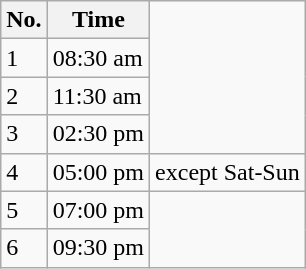<table class="wikitable">
<tr>
<th>No.</th>
<th>Time</th>
</tr>
<tr>
<td>1</td>
<td>08:30 am</td>
</tr>
<tr>
<td>2</td>
<td>11:30 am</td>
</tr>
<tr>
<td>3</td>
<td>02:30 pm</td>
</tr>
<tr>
<td>4</td>
<td>05:00 pm</td>
<td>except Sat-Sun</td>
</tr>
<tr>
<td>5</td>
<td>07:00 pm</td>
</tr>
<tr>
<td>6</td>
<td>09:30 pm</td>
</tr>
</table>
